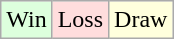<table class="wikitable">
<tr>
<td style="background:#ddffdd;">Win</td>
<td style="background:#ffdddd;">Loss</td>
<td style="background:#ffffdd;">Draw</td>
</tr>
</table>
